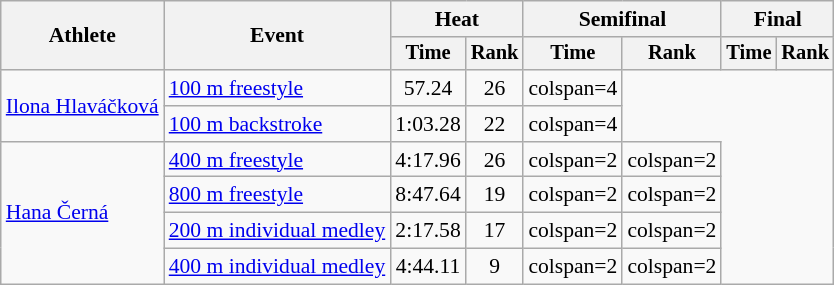<table class=wikitable style=font-size:90%;text-align:center>
<tr>
<th rowspan=2>Athlete</th>
<th rowspan=2>Event</th>
<th colspan=2>Heat</th>
<th colspan=2>Semifinal</th>
<th colspan=2>Final</th>
</tr>
<tr style=font-size:95%>
<th>Time</th>
<th>Rank</th>
<th>Time</th>
<th>Rank</th>
<th>Time</th>
<th>Rank</th>
</tr>
<tr>
<td align=left rowspan=2><a href='#'>Ilona Hlaváčková</a></td>
<td align=left><a href='#'>100 m freestyle</a></td>
<td>57.24</td>
<td>26</td>
<td>colspan=4 </td>
</tr>
<tr>
<td align=left><a href='#'>100 m backstroke</a></td>
<td>1:03.28</td>
<td>22</td>
<td>colspan=4 </td>
</tr>
<tr>
<td align=left rowspan=4><a href='#'>Hana Černá</a></td>
<td align=left><a href='#'>400 m freestyle</a></td>
<td>4:17.96</td>
<td>26</td>
<td>colspan=2 </td>
<td>colspan=2 </td>
</tr>
<tr>
<td align=left><a href='#'>800 m freestyle</a></td>
<td>8:47.64</td>
<td>19</td>
<td>colspan=2 </td>
<td>colspan=2 </td>
</tr>
<tr>
<td align=left><a href='#'>200 m individual medley</a></td>
<td>2:17.58</td>
<td>17</td>
<td>colspan=2 </td>
<td>colspan=2 </td>
</tr>
<tr>
<td align=left><a href='#'>400 m individual medley</a></td>
<td>4:44.11</td>
<td>9</td>
<td>colspan=2 </td>
<td>colspan=2 </td>
</tr>
</table>
